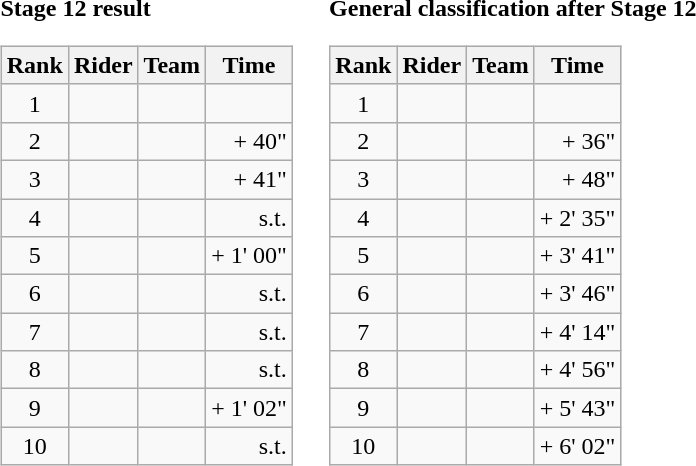<table>
<tr>
<td><strong>Stage 12 result</strong><br><table class="wikitable">
<tr>
<th scope="col">Rank</th>
<th scope="col">Rider</th>
<th scope="col">Team</th>
<th scope="col">Time</th>
</tr>
<tr>
<td style="text-align:center;">1</td>
<td></td>
<td></td>
<td style="text-align:right;"></td>
</tr>
<tr>
<td style="text-align:center;">2</td>
<td></td>
<td></td>
<td style="text-align:right;">+ 40"</td>
</tr>
<tr>
<td style="text-align:center;">3</td>
<td></td>
<td></td>
<td style="text-align:right;">+ 41"</td>
</tr>
<tr>
<td style="text-align:center;">4</td>
<td></td>
<td></td>
<td style="text-align:right;">s.t.</td>
</tr>
<tr>
<td style="text-align:center;">5</td>
<td></td>
<td></td>
<td style="text-align:right;">+ 1' 00"</td>
</tr>
<tr>
<td style="text-align:center;">6</td>
<td></td>
<td></td>
<td style="text-align:right;">s.t.</td>
</tr>
<tr>
<td style="text-align:center;">7</td>
<td></td>
<td></td>
<td style="text-align:right;">s.t.</td>
</tr>
<tr>
<td style="text-align:center;">8</td>
<td></td>
<td></td>
<td style="text-align:right;">s.t.</td>
</tr>
<tr>
<td style="text-align:center;">9</td>
<td></td>
<td></td>
<td style="text-align:right;">+ 1' 02"</td>
</tr>
<tr>
<td style="text-align:center;">10</td>
<td></td>
<td></td>
<td style="text-align:right;">s.t.</td>
</tr>
</table>
</td>
<td></td>
<td><strong>General classification after Stage 12</strong><br><table class="wikitable">
<tr>
<th scope="col">Rank</th>
<th scope="col">Rider</th>
<th scope="col">Team</th>
<th scope="col">Time</th>
</tr>
<tr>
<td style="text-align:center;">1</td>
<td></td>
<td></td>
<td style="text-align:right;"></td>
</tr>
<tr>
<td style="text-align:center;">2</td>
<td></td>
<td></td>
<td style="text-align:right;">+ 36"</td>
</tr>
<tr>
<td style="text-align:center;">3</td>
<td></td>
<td></td>
<td style="text-align:right;">+ 48"</td>
</tr>
<tr>
<td style="text-align:center;">4</td>
<td></td>
<td></td>
<td style="text-align:right;">+ 2' 35"</td>
</tr>
<tr>
<td style="text-align:center;">5</td>
<td></td>
<td></td>
<td style="text-align:right;">+ 3' 41"</td>
</tr>
<tr>
<td style="text-align:center;">6</td>
<td></td>
<td></td>
<td style="text-align:right;">+ 3' 46"</td>
</tr>
<tr>
<td style="text-align:center;">7</td>
<td></td>
<td></td>
<td style="text-align:right;">+ 4' 14"</td>
</tr>
<tr>
<td style="text-align:center;">8</td>
<td></td>
<td></td>
<td style="text-align:right;">+ 4' 56"</td>
</tr>
<tr>
<td style="text-align:center;">9</td>
<td></td>
<td></td>
<td style="text-align:right;">+ 5' 43"</td>
</tr>
<tr>
<td style="text-align:center;">10</td>
<td></td>
<td></td>
<td style="text-align:right;">+ 6' 02"</td>
</tr>
</table>
</td>
</tr>
</table>
